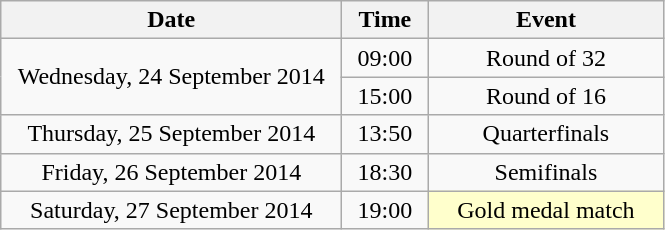<table class = "wikitable" style="text-align:center;">
<tr>
<th width=220>Date</th>
<th width=50>Time</th>
<th width=150>Event</th>
</tr>
<tr>
<td rowspan=2>Wednesday, 24 September 2014</td>
<td>09:00</td>
<td>Round of 32</td>
</tr>
<tr>
<td>15:00</td>
<td>Round of 16</td>
</tr>
<tr>
<td>Thursday, 25 September 2014</td>
<td>13:50</td>
<td>Quarterfinals</td>
</tr>
<tr>
<td>Friday, 26 September 2014</td>
<td>18:30</td>
<td>Semifinals</td>
</tr>
<tr>
<td>Saturday, 27 September 2014</td>
<td>19:00</td>
<td bgcolor=ffffcc>Gold medal match</td>
</tr>
</table>
